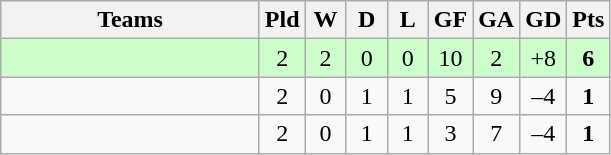<table class="wikitable" style="text-align: center;">
<tr>
<th width=165>Teams</th>
<th width=20>Pld</th>
<th width=20>W</th>
<th width=20>D</th>
<th width=20>L</th>
<th width=20>GF</th>
<th width=20>GA</th>
<th width=20>GD</th>
<th width=20>Pts</th>
</tr>
<tr align=center style="background:#ccffcc;">
<td style="text-align:left;"></td>
<td>2</td>
<td>2</td>
<td>0</td>
<td>0</td>
<td>10</td>
<td>2</td>
<td>+8</td>
<td><strong>6</strong></td>
</tr>
<tr align=center>
<td style="text-align:left;"></td>
<td>2</td>
<td>0</td>
<td>1</td>
<td>1</td>
<td>5</td>
<td>9</td>
<td>–4</td>
<td><strong>1</strong></td>
</tr>
<tr align=center>
<td style="text-align:left;"></td>
<td>2</td>
<td>0</td>
<td>1</td>
<td>1</td>
<td>3</td>
<td>7</td>
<td>–4</td>
<td><strong>1</strong></td>
</tr>
</table>
